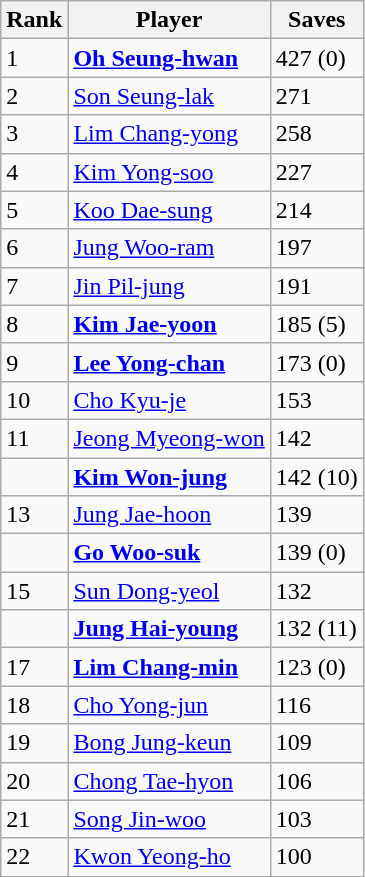<table class="wikitable" style="float:left;">
<tr>
<th>Rank</th>
<th>Player</th>
<th>Saves</th>
</tr>
<tr>
<td>1</td>
<td><strong><a href='#'>Oh Seung-hwan</a></strong></td>
<td>427 (0)</td>
</tr>
<tr>
<td>2</td>
<td><a href='#'>Son Seung-lak</a></td>
<td>271</td>
</tr>
<tr>
<td>3</td>
<td><a href='#'>Lim Chang-yong</a></td>
<td>258</td>
</tr>
<tr>
<td>4</td>
<td><a href='#'>Kim Yong-soo</a></td>
<td>227</td>
</tr>
<tr>
<td>5</td>
<td><a href='#'>Koo Dae-sung</a></td>
<td>214</td>
</tr>
<tr>
<td>6</td>
<td><a href='#'>Jung Woo-ram</a></td>
<td>197</td>
</tr>
<tr>
<td>7</td>
<td><a href='#'>Jin Pil-jung</a></td>
<td>191</td>
</tr>
<tr>
<td>8</td>
<td><strong><a href='#'>Kim Jae-yoon</a></strong></td>
<td>185 (5)</td>
</tr>
<tr>
<td>9</td>
<td><strong><a href='#'>Lee Yong-chan</a></strong></td>
<td>173 (0)</td>
</tr>
<tr>
<td>10</td>
<td><a href='#'>Cho Kyu-je</a></td>
<td>153</td>
</tr>
<tr>
<td>11</td>
<td><a href='#'>Jeong Myeong-won</a></td>
<td>142</td>
</tr>
<tr>
<td></td>
<td><strong><a href='#'>Kim Won-jung</a></strong></td>
<td>142 (10)</td>
</tr>
<tr>
<td>13</td>
<td><a href='#'>Jung Jae-hoon</a></td>
<td>139</td>
</tr>
<tr>
<td></td>
<td><strong><a href='#'>Go Woo-suk</a></strong></td>
<td>139 (0)</td>
</tr>
<tr>
<td>15</td>
<td><a href='#'>Sun Dong-yeol</a></td>
<td>132</td>
</tr>
<tr>
<td></td>
<td><strong><a href='#'>Jung Hai-young</a></strong></td>
<td>132 (11)</td>
</tr>
<tr>
<td>17</td>
<td><strong><a href='#'>Lim Chang-min</a></strong></td>
<td>123 (0)</td>
</tr>
<tr>
<td>18</td>
<td><a href='#'>Cho Yong-jun</a></td>
<td>116</td>
</tr>
<tr>
<td>19</td>
<td><a href='#'>Bong Jung-keun</a></td>
<td>109</td>
</tr>
<tr>
<td>20</td>
<td><a href='#'>Chong Tae-hyon</a></td>
<td>106</td>
</tr>
<tr>
<td>21</td>
<td><a href='#'>Song Jin-woo</a></td>
<td>103</td>
</tr>
<tr>
<td>22</td>
<td><a href='#'>Kwon Yeong-ho</a></td>
<td>100</td>
</tr>
<tr>
</tr>
</table>
